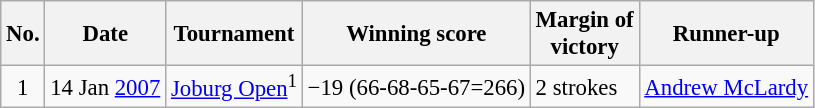<table class="wikitable" style="font-size:95%;">
<tr>
<th>No.</th>
<th>Date</th>
<th>Tournament</th>
<th>Winning score</th>
<th>Margin of<br>victory</th>
<th>Runner-up</th>
</tr>
<tr>
<td align=center>1</td>
<td align=right>14 Jan <a href='#'>2007</a></td>
<td><a href='#'>Joburg Open</a><sup>1</sup></td>
<td>−19 (66-68-65-67=266)</td>
<td>2 strokes</td>
<td> <a href='#'>Andrew McLardy</a></td>
</tr>
</table>
